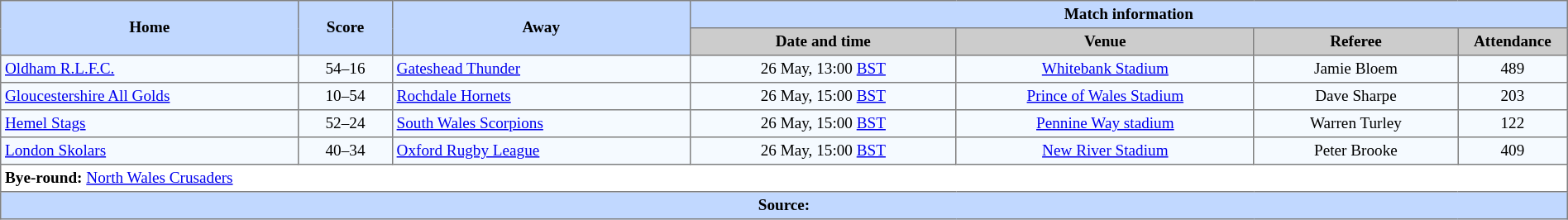<table border=1 style="border-collapse:collapse; font-size:80%; text-align:center;" cellpadding=3 cellspacing=0 width=100%>
<tr bgcolor=#C1D8FF>
<th rowspan=2 width=19%>Home</th>
<th rowspan=2 width=6%>Score</th>
<th rowspan=2 width=19%>Away</th>
<th colspan=6>Match information</th>
</tr>
<tr bgcolor=#CCCCCC>
<th width=17%>Date and time</th>
<th width=19%>Venue</th>
<th width=13%>Referee</th>
<th width=7%>Attendance</th>
</tr>
<tr bgcolor=#F5FAFF>
<td align=left> <a href='#'>Oldham R.L.F.C.</a></td>
<td>54–16</td>
<td align=left> <a href='#'>Gateshead Thunder</a></td>
<td>26 May, 13:00 <a href='#'>BST</a></td>
<td><a href='#'>Whitebank Stadium</a></td>
<td>Jamie Bloem</td>
<td>489</td>
</tr>
<tr bgcolor=#F5FAFF>
<td align=left> <a href='#'>Gloucestershire All Golds</a></td>
<td>10–54</td>
<td align=left> <a href='#'>Rochdale Hornets</a></td>
<td>26 May, 15:00 <a href='#'>BST</a></td>
<td><a href='#'>Prince of Wales Stadium</a></td>
<td>Dave Sharpe</td>
<td>203</td>
</tr>
<tr bgcolor=#F5FAFF>
<td align=left> <a href='#'>Hemel Stags</a></td>
<td>52–24</td>
<td align=left> <a href='#'>South Wales Scorpions</a></td>
<td>26 May, 15:00 <a href='#'>BST</a></td>
<td><a href='#'>Pennine Way stadium</a></td>
<td>Warren Turley</td>
<td>122</td>
</tr>
<tr bgcolor=#F5FAFF>
<td align=left> <a href='#'>London Skolars</a></td>
<td>40–34</td>
<td align=left> <a href='#'>Oxford Rugby League</a></td>
<td>26 May, 15:00 <a href='#'>BST</a></td>
<td><a href='#'>New River Stadium</a></td>
<td>Peter Brooke</td>
<td>409</td>
</tr>
<tr>
<td colspan="7" align="left"><strong>Bye-round:</strong>  <a href='#'>North Wales Crusaders</a></td>
</tr>
<tr bgcolor=#C1D8FF>
<th colspan=12>Source:</th>
</tr>
</table>
